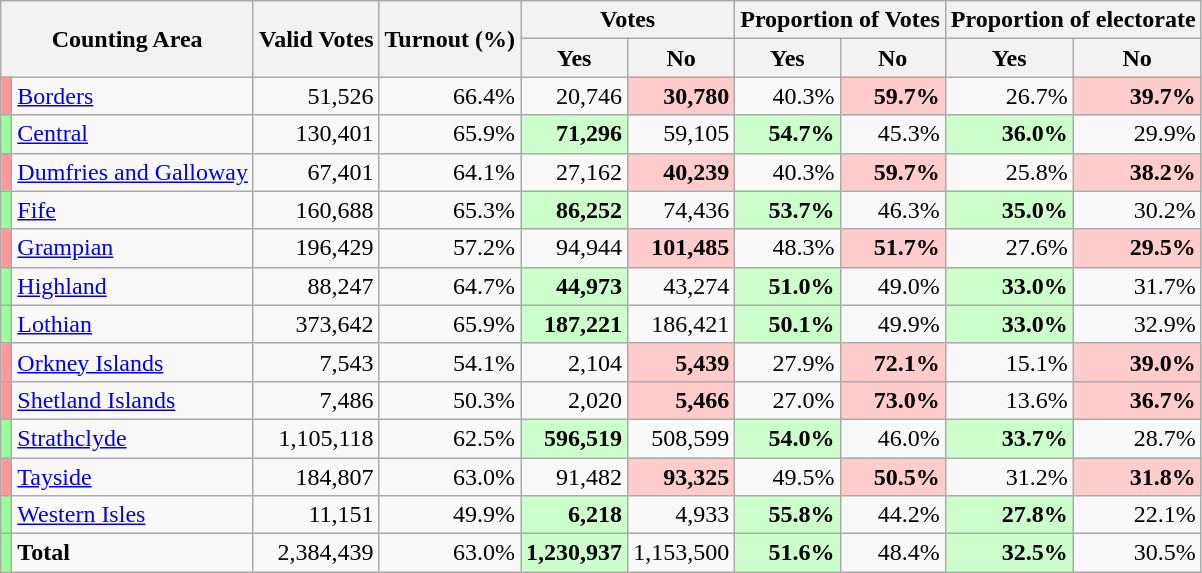<table class="wikitable sortable" style="text-align:right;">
<tr>
<th colspan="2" rowspan="2">Counting Area</th>
<th rowspan="2">Valid Votes</th>
<th rowspan="2">Turnout (%)</th>
<th colspan="2">Votes</th>
<th colspan="2">Proportion of Votes</th>
<th colspan="2">Proportion of electorate</th>
</tr>
<tr>
<th>Yes</th>
<th>No</th>
<th>Yes</th>
<th>No</th>
<th>Yes</th>
<th>No</th>
</tr>
<tr>
<td style="background:#FF9999;"></td>
<td style="text-align:left;"><a href='#'>Borders</a></td>
<td>51,526</td>
<td>66.4%</td>
<td>20,746</td>
<td style="background:#FFCCCC;"><strong>30,780</strong></td>
<td>40.3%</td>
<td style="background:#FFCCCC;"><strong>59.7%</strong></td>
<td>26.7%</td>
<td style="background:#FFCCCC;"><strong>39.7%</strong></td>
</tr>
<tr>
<td style="background:#99FF99;"></td>
<td style="text-align:left;"><a href='#'>Central</a></td>
<td>130,401</td>
<td>65.9%</td>
<td style="background:#CCFFCC;"><strong>71,296</strong></td>
<td>59,105</td>
<td style="background:#CCFFCC;"><strong>54.7%</strong></td>
<td>45.3%</td>
<td style="background:#CCFFCC;"><strong>36.0%</strong></td>
<td>29.9%</td>
</tr>
<tr>
<td style="background:#FF9999;"></td>
<td style="text-align:left;"><a href='#'>Dumfries and Galloway</a></td>
<td>67,401</td>
<td>64.1%</td>
<td>27,162</td>
<td style="background:#FFCCCC;"><strong>40,239</strong></td>
<td>40.3%</td>
<td style="background:#FFCCCC;"><strong>59.7%</strong></td>
<td>25.8%</td>
<td style="background:#FFCCCC;"><strong>38.2%</strong></td>
</tr>
<tr>
<td style="background:#99FF99;"></td>
<td style="text-align:left;"><a href='#'>Fife</a></td>
<td>160,688</td>
<td>65.3%</td>
<td style="background:#CCFFCC;"><strong>86,252</strong></td>
<td>74,436</td>
<td style="background:#CCFFCC;"><strong>53.7%</strong></td>
<td>46.3%</td>
<td style="background:#CCFFCC;"><strong>35.0%</strong></td>
<td>30.2%</td>
</tr>
<tr>
<td style="background:#FF9999;"></td>
<td style="text-align:left;"><a href='#'>Grampian</a></td>
<td>196,429</td>
<td>57.2%</td>
<td>94,944</td>
<td style="background:#FFCCCC;"><strong>101,485</strong></td>
<td>48.3%</td>
<td style="background:#FFCCCC;"><strong>51.7%</strong></td>
<td>27.6%</td>
<td style="background:#FFCCCC;"><strong>29.5%</strong></td>
</tr>
<tr>
<td style="background:#99FF99;"></td>
<td style="text-align:left;"><a href='#'>Highland</a></td>
<td>88,247</td>
<td>64.7%</td>
<td style="background:#CCFFCC;"><strong>44,973</strong></td>
<td>43,274</td>
<td style="background:#CCFFCC;"><strong>51.0%</strong></td>
<td>49.0%</td>
<td style="background:#CCFFCC;"><strong>33.0%</strong></td>
<td>31.7%</td>
</tr>
<tr>
<td style="background:#99FF99;"></td>
<td style="text-align:left;"><a href='#'>Lothian</a></td>
<td>373,642</td>
<td>65.9%</td>
<td style="background:#CCFFCC;"><strong>187,221</strong></td>
<td>186,421</td>
<td style="background:#CCFFCC;"><strong>50.1%</strong></td>
<td>49.9%</td>
<td style="background:#CCFFCC;"><strong>33.0%</strong></td>
<td>32.9%</td>
</tr>
<tr>
<td style="background:#FF9999;"></td>
<td style="text-align:left;"><a href='#'>Orkney Islands</a></td>
<td>7,543</td>
<td>54.1%</td>
<td>2,104</td>
<td style="background:#FFCCCC;"><strong>5,439</strong></td>
<td>27.9%</td>
<td style="background:#FFCCCC;"><strong>72.1%</strong></td>
<td>15.1%</td>
<td style="background:#FFCCCC;"><strong>39.0%</strong></td>
</tr>
<tr>
<td style="background:#FF9999;"></td>
<td style="text-align:left;"><a href='#'>Shetland Islands</a></td>
<td>7,486</td>
<td>50.3%</td>
<td>2,020</td>
<td style="background:#FFCCCC;"><strong>5,466</strong></td>
<td>27.0%</td>
<td style="background:#FFCCCC;"><strong>73.0%</strong></td>
<td>13.6%</td>
<td style="background:#FFCCCC;"><strong>36.7%</strong></td>
</tr>
<tr>
<td style="background:#99FF99;"></td>
<td style="text-align:left;"><a href='#'>Strathclyde</a></td>
<td>1,105,118</td>
<td>62.5%</td>
<td style="background:#CCFFCC;"><strong>596,519</strong></td>
<td>508,599</td>
<td style="background:#CCFFCC;"><strong>54.0%</strong></td>
<td>46.0%</td>
<td style="background:#CCFFCC;"><strong>33.7%</strong></td>
<td>28.7%</td>
</tr>
<tr>
<td style="background:#FF9999;"></td>
<td style="text-align:left;"><a href='#'>Tayside</a></td>
<td>184,807</td>
<td>63.0%</td>
<td>91,482</td>
<td style="background:#FFCCCC;"><strong>93,325</strong></td>
<td>49.5%</td>
<td style="background:#FFCCCC;"><strong>50.5%</strong></td>
<td>31.2%</td>
<td style="background:#FFCCCC;"><strong>31.8%</strong></td>
</tr>
<tr>
<td style="background:#99FF99;"></td>
<td style="text-align:left;"><a href='#'>Western Isles</a></td>
<td>11,151</td>
<td>49.9%</td>
<td style="background:#CCFFCC;"><strong>6,218</strong></td>
<td>4,933</td>
<td style="background:#CCFFCC;"><strong>55.8%</strong></td>
<td>44.2%</td>
<td style="background:#CCFFCC;"><strong>27.8%</strong></td>
<td>22.1%</td>
</tr>
<tr>
<td style="background:#99FF99;"></td>
<td style="text-align:left;"><strong>Total</strong></td>
<td>2,384,439</td>
<td>63.0%</td>
<td style="background:#CCFFCC;"><strong>1,230,937</strong></td>
<td>1,153,500</td>
<td style="background:#CCFFCC;"><strong>51.6%</strong></td>
<td>48.4%</td>
<td style="background:#CCFFCC;"><strong>32.5%</strong></td>
<td>30.5%</td>
</tr>
</table>
